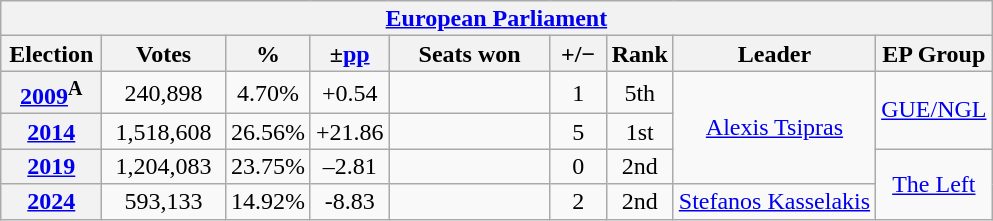<table class="wikitable" style="text-align:center; line-height:16px;">
<tr>
<th colspan="9"><a href='#'>European Parliament</a></th>
</tr>
<tr>
<th style="width:60px;">Election</th>
<th style="width:75px;">Votes</th>
<th style="width:45px;">%</th>
<th style="width:45px;">±<a href='#'>pp</a></th>
<th style="width:100px;">Seats won</th>
<th style="width:30px;">+/−</th>
<th style="width:30px;">Rank</th>
<th>Leader</th>
<th>EP Group</th>
</tr>
<tr>
<th><a href='#'>2009</a><sup><strong>A</strong></sup></th>
<td>240,898</td>
<td>4.70%</td>
<td>+0.54</td>
<td></td>
<td> 1</td>
<td>5th</td>
<td rowspan=3><a href='#'>Alexis Tsipras</a></td>
<td rowspan=2><a href='#'>GUE/NGL</a></td>
</tr>
<tr>
<th><a href='#'>2014</a></th>
<td>1,518,608</td>
<td>26.56%</td>
<td>+21.86</td>
<td></td>
<td> 5</td>
<td>1st</td>
</tr>
<tr>
<th><a href='#'>2019</a></th>
<td>1,204,083</td>
<td>23.75%</td>
<td>–2.81</td>
<td></td>
<td> 0</td>
<td>2nd</td>
<td rowspan=2><a href='#'>The Left</a></td>
</tr>
<tr>
<th><a href='#'>2024</a></th>
<td>593,133</td>
<td>14.92%</td>
<td>-8.83</td>
<td></td>
<td> 2</td>
<td>2nd</td>
<td><a href='#'>Stefanos Kasselakis</a></td>
</tr>
</table>
